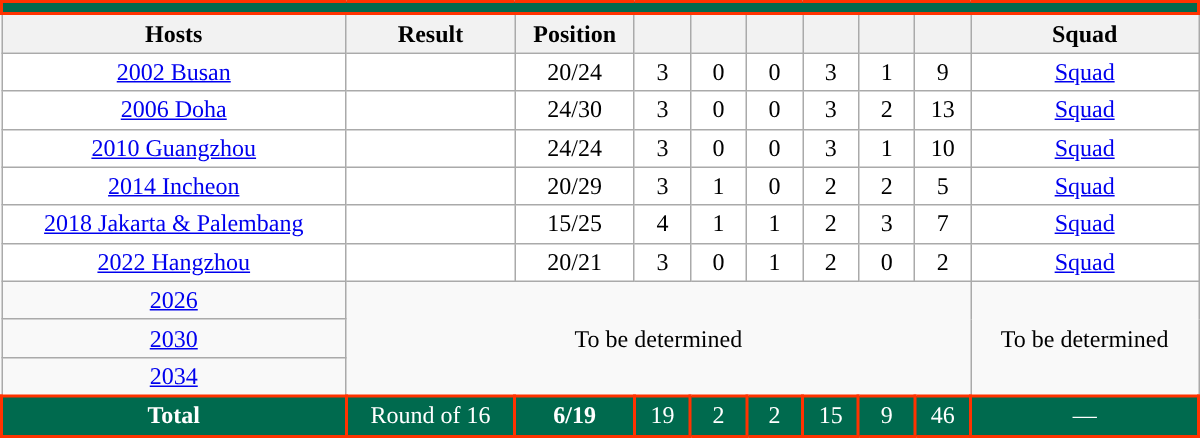<table class="wikitable" style="text-align: center; font-size:100%; width: 800px">
<tr>
<th colspan=10 style="background: #006a4e;border: 2px solid #ff3300;color: #FFFFFF;"><a href='#'></a></th>
</tr>
<tr>
<th>Hosts</th>
<th>Result</th>
<th>Position</th>
<th width=30></th>
<th width=30></th>
<th width=30></th>
<th width=30></th>
<th width=30></th>
<th width=30></th>
<th>Squad</th>
</tr>
<tr style="background:White;">
<td> <a href='#'>2002 Busan</a></td>
<td></td>
<td>20/24</td>
<td>3</td>
<td>0</td>
<td>0</td>
<td>3</td>
<td>1</td>
<td>9</td>
<td><a href='#'>Squad</a></td>
</tr>
<tr style="background:White;">
<td> <a href='#'>2006 Doha</a></td>
<td></td>
<td>24/30</td>
<td>3</td>
<td>0</td>
<td>0</td>
<td>3</td>
<td>2</td>
<td>13</td>
<td><a href='#'>Squad</a></td>
</tr>
<tr style="background:White;">
<td> <a href='#'>2010 Guangzhou</a></td>
<td></td>
<td>24/24</td>
<td>3</td>
<td>0</td>
<td>0</td>
<td>3</td>
<td>1</td>
<td>10</td>
<td><a href='#'>Squad</a></td>
</tr>
<tr style="background:White;">
<td> <a href='#'>2014 Incheon</a></td>
<td></td>
<td>20/29</td>
<td>3</td>
<td>1</td>
<td>0</td>
<td>2</td>
<td>2</td>
<td>5</td>
<td><a href='#'>Squad</a></td>
</tr>
<tr style="background:White;">
<td> <a href='#'>2018 Jakarta & Palembang</a></td>
<td></td>
<td>15/25</td>
<td>4</td>
<td>1</td>
<td>1</td>
<td>2</td>
<td>3</td>
<td>7</td>
<td><a href='#'>Squad</a></td>
</tr>
<tr style="background:White;">
<td> <a href='#'>2022 Hangzhou</a></td>
<td></td>
<td>20/21</td>
<td>3</td>
<td>0</td>
<td>1</td>
<td>2</td>
<td>0</td>
<td>2</td>
<td><a href='#'>Squad</a></td>
</tr>
<tr>
<td> <a href='#'>2026</a></td>
<td rowspan=3 colspan=8>To be determined</td>
<td rowspan=3 colspan=8>To be determined</td>
</tr>
<tr>
<td> <a href='#'>2030</a></td>
</tr>
<tr>
<td> <a href='#'>2034</a></td>
</tr>
<tr>
<td style="background: #006a4e;border: 2px solid #ff3300;color: #FFFFFF;"><strong>Total</strong></td>
<td style="background: #006a4e;border: 2px solid #ff3300;color: #FFFFFF;">Round of 16</td>
<td style="background: #006a4e;border: 2px solid #ff3300;color: #FFFFFF;"><strong>6/19</strong></td>
<td style="background: #006a4e;border: 2px solid #ff3300;color: #FFFFFF;">19</td>
<td style="background: #006a4e;border: 2px solid #ff3300;color: #FFFFFF;">2</td>
<td style="background: #006a4e;border: 2px solid #ff3300;color: #FFFFFF;">2</td>
<td style="background: #006a4e;border: 2px solid #ff3300;color: #FFFFFF;">15</td>
<td style="background: #006a4e;border: 2px solid #ff3300;color: #FFFFFF;">9</td>
<td style="background: #006a4e;border: 2px solid #ff3300;color: #FFFFFF;">46</td>
<td style="background: #006a4e;border: 2px solid #ff3300;color: #FFFFFF;">—</td>
</tr>
</table>
